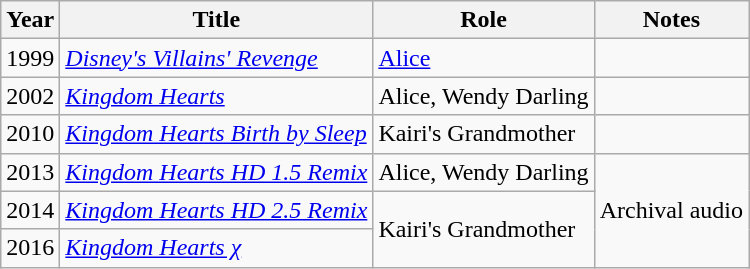<table class="wikitable sortable">
<tr>
<th>Year</th>
<th>Title</th>
<th>Role</th>
<th>Notes</th>
</tr>
<tr>
<td>1999</td>
<td><em><a href='#'>Disney's Villains' Revenge</a></em></td>
<td><a href='#'>Alice</a></td>
<td></td>
</tr>
<tr>
<td>2002</td>
<td><em><a href='#'>Kingdom Hearts</a></em></td>
<td>Alice, Wendy Darling</td>
<td></td>
</tr>
<tr>
<td>2010</td>
<td><em><a href='#'>Kingdom Hearts Birth by Sleep</a></em></td>
<td>Kairi's Grandmother</td>
<td></td>
</tr>
<tr>
<td>2013</td>
<td><em><a href='#'>Kingdom Hearts HD 1.5 Remix</a></em></td>
<td>Alice, Wendy Darling</td>
<td rowspan="3">Archival audio</td>
</tr>
<tr>
<td>2014</td>
<td><em><a href='#'>Kingdom Hearts HD 2.5 Remix</a></em></td>
<td rowspan="2">Kairi's Grandmother</td>
</tr>
<tr>
<td>2016</td>
<td><em><a href='#'>Kingdom Hearts χ</a></em></td>
</tr>
</table>
